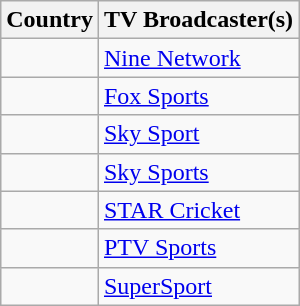<table class="wikitable">
<tr>
<th>Country</th>
<th>TV Broadcaster(s)</th>
</tr>
<tr>
<td></td>
<td><a href='#'>Nine Network</a></td>
</tr>
<tr>
<td></td>
<td><a href='#'>Fox Sports</a></td>
</tr>
<tr>
<td></td>
<td><a href='#'>Sky Sport</a></td>
</tr>
<tr>
<td></td>
<td><a href='#'>Sky Sports</a></td>
</tr>
<tr>
<td></td>
<td><a href='#'>STAR Cricket</a></td>
</tr>
<tr>
<td></td>
<td><a href='#'>PTV Sports</a></td>
</tr>
<tr>
<td></td>
<td><a href='#'>SuperSport</a></td>
</tr>
</table>
